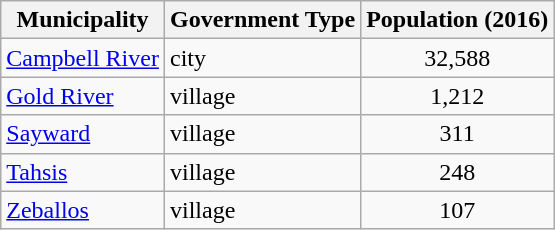<table class="wikitable">
<tr>
<th>Municipality</th>
<th>Government Type</th>
<th>Population (2016)</th>
</tr>
<tr>
<td><a href='#'>Campbell River</a></td>
<td>city</td>
<td align=center>32,588</td>
</tr>
<tr>
<td><a href='#'>Gold River</a></td>
<td>village</td>
<td align=center>1,212</td>
</tr>
<tr>
<td><a href='#'>Sayward</a></td>
<td>village</td>
<td align=center>311</td>
</tr>
<tr>
<td><a href='#'>Tahsis</a></td>
<td>village</td>
<td align=center>248</td>
</tr>
<tr>
<td><a href='#'>Zeballos</a></td>
<td>village</td>
<td align=center>107</td>
</tr>
</table>
